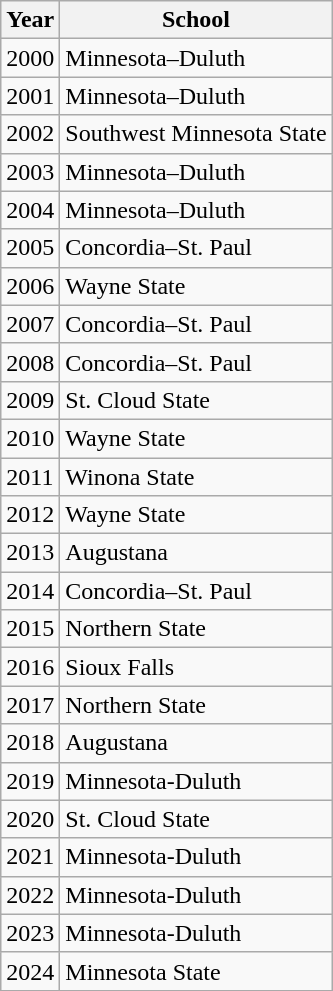<table class="wikitable">
<tr>
<th>Year</th>
<th>School</th>
</tr>
<tr>
<td>2000</td>
<td>Minnesota–Duluth</td>
</tr>
<tr>
<td>2001</td>
<td>Minnesota–Duluth</td>
</tr>
<tr>
<td>2002</td>
<td>Southwest Minnesota State</td>
</tr>
<tr>
<td>2003</td>
<td>Minnesota–Duluth</td>
</tr>
<tr>
<td>2004</td>
<td>Minnesota–Duluth</td>
</tr>
<tr>
<td>2005</td>
<td>Concordia–St. Paul</td>
</tr>
<tr>
<td>2006</td>
<td>Wayne State</td>
</tr>
<tr>
<td>2007</td>
<td>Concordia–St. Paul</td>
</tr>
<tr>
<td>2008</td>
<td>Concordia–St. Paul</td>
</tr>
<tr>
<td>2009</td>
<td>St. Cloud State</td>
</tr>
<tr>
<td>2010</td>
<td>Wayne State</td>
</tr>
<tr>
<td>2011</td>
<td>Winona State</td>
</tr>
<tr>
<td>2012</td>
<td>Wayne State</td>
</tr>
<tr>
<td>2013</td>
<td>Augustana</td>
</tr>
<tr>
<td>2014</td>
<td>Concordia–St. Paul</td>
</tr>
<tr>
<td>2015</td>
<td>Northern State</td>
</tr>
<tr>
<td>2016</td>
<td>Sioux Falls</td>
</tr>
<tr>
<td>2017</td>
<td>Northern State</td>
</tr>
<tr>
<td>2018</td>
<td>Augustana</td>
</tr>
<tr>
<td>2019</td>
<td>Minnesota-Duluth</td>
</tr>
<tr>
<td>2020</td>
<td>St. Cloud State</td>
</tr>
<tr>
<td>2021</td>
<td>Minnesota-Duluth</td>
</tr>
<tr>
<td>2022</td>
<td>Minnesota-Duluth</td>
</tr>
<tr>
<td>2023</td>
<td>Minnesota-Duluth</td>
</tr>
<tr>
<td>2024</td>
<td>Minnesota State</td>
</tr>
</table>
